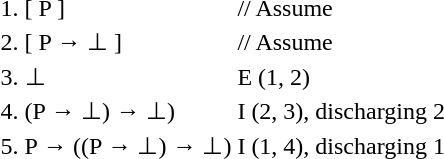<table>
<tr>
<td>1.</td>
<td>[ P ]</td>
<td>// Assume</td>
</tr>
<tr>
<td>2.</td>
<td>[ P → ⊥ ]</td>
<td>// Assume</td>
</tr>
<tr>
<td>3.</td>
<td>⊥</td>
<td>E (1, 2)</td>
</tr>
<tr>
<td>4.</td>
<td>(P → ⊥) → ⊥)</td>
<td>I (2, 3), discharging 2</td>
</tr>
<tr>
<td>5.</td>
<td>P → ((P → ⊥) → ⊥)</td>
<td>I (1, 4), discharging 1</td>
</tr>
</table>
